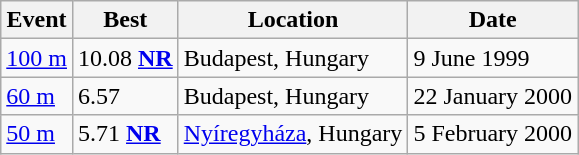<table class="wikitable">
<tr>
<th>Event</th>
<th>Best</th>
<th>Location</th>
<th>Date</th>
</tr>
<tr>
<td><a href='#'>100 m</a></td>
<td>10.08 <strong><a href='#'>NR</a></strong></td>
<td>Budapest, Hungary</td>
<td>9 June 1999</td>
</tr>
<tr>
<td><a href='#'>60 m</a></td>
<td>6.57</td>
<td>Budapest, Hungary</td>
<td>22 January 2000</td>
</tr>
<tr>
<td><a href='#'>50 m</a></td>
<td>5.71 <strong><a href='#'>NR</a></strong></td>
<td><a href='#'>Nyíregyháza</a>, Hungary</td>
<td>5 February 2000</td>
</tr>
</table>
